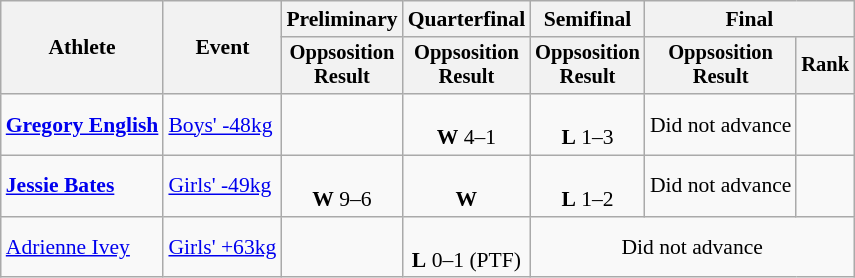<table class=wikitable style=text-align:center;font-size:90%>
<tr>
<th rowspan=2>Athlete</th>
<th rowspan=2>Event</th>
<th>Preliminary</th>
<th>Quarterfinal</th>
<th>Semifinal</th>
<th colspan=2>Final</th>
</tr>
<tr style=font-size:95%>
<th>Oppsosition<br>Result</th>
<th>Oppsosition<br>Result</th>
<th>Oppsosition<br>Result</th>
<th>Oppsosition<br>Result</th>
<th>Rank</th>
</tr>
<tr>
<td align=left><strong><a href='#'>Gregory English</a></strong></td>
<td align=left><a href='#'>Boys' -48kg</a></td>
<td></td>
<td> <br> <strong>W</strong> 4–1</td>
<td> <br> <strong>L</strong> 1–3</td>
<td>Did not advance</td>
<td></td>
</tr>
<tr>
<td align=left><strong><a href='#'>Jessie Bates</a></strong></td>
<td align=left><a href='#'>Girls' -49kg</a></td>
<td> <br> <strong>W</strong> 9–6</td>
<td> <br> <strong>W</strong> </td>
<td> <br> <strong>L</strong> 1–2</td>
<td>Did not advance</td>
<td></td>
</tr>
<tr>
<td align=left><a href='#'>Adrienne Ivey</a></td>
<td align=left><a href='#'>Girls' +63kg</a></td>
<td></td>
<td> <br> <strong>L</strong> 0–1 (PTF)</td>
<td colspan=3>Did not advance</td>
</tr>
</table>
